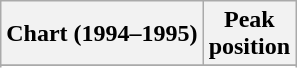<table class="wikitable sortable plainrowheaders" style="text-align:center">
<tr>
<th scope="col">Chart (1994–1995)</th>
<th scope="col">Peak<br>position</th>
</tr>
<tr>
</tr>
<tr>
</tr>
<tr>
</tr>
<tr>
</tr>
</table>
